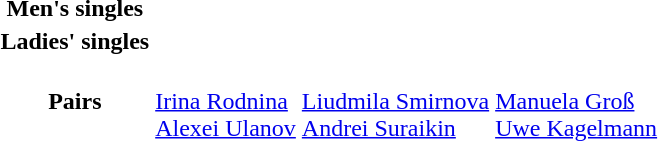<table>
<tr>
<th scope="row">Men's singles<br></th>
<td></td>
<td></td>
<td></td>
</tr>
<tr>
<th scope="row">Ladies' singles<br></th>
<td></td>
<td></td>
<td></td>
</tr>
<tr>
<th scope="row">Pairs<br></th>
<td><br><a href='#'>Irina Rodnina</a><br><a href='#'>Alexei Ulanov</a></td>
<td><br><a href='#'>Liudmila Smirnova</a><br><a href='#'>Andrei Suraikin</a></td>
<td><br><a href='#'>Manuela Groß</a><br><a href='#'>Uwe Kagelmann</a></td>
</tr>
</table>
